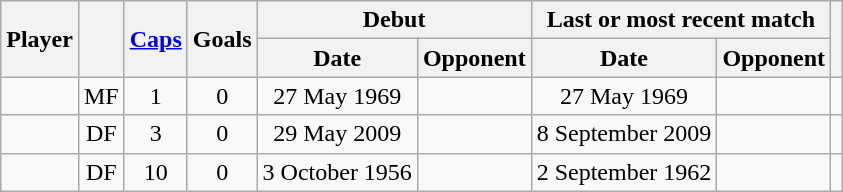<table class="wikitable sortable" style="text-align: center;">
<tr>
<th scope=col rowspan=2>Player</th>
<th scope=col rowspan=2></th>
<th scope=col rowspan=2><a href='#'>Caps</a></th>
<th scope=col rowspan=2>Goals</th>
<th scope=col colspan=2>Debut</th>
<th scope=col colspan=2>Last or most recent match</th>
<th scope=col rowspan=2 class=unsortable></th>
</tr>
<tr class=unsortable>
<th scope=col>Date</th>
<th scope=col>Opponent</th>
<th scope=col>Date</th>
<th scope=col>Opponent</th>
</tr>
<tr>
<td></td>
<td>MF</td>
<td>1</td>
<td>0</td>
<td>27 May 1969</td>
<td align=left></td>
<td>27 May 1969</td>
<td align=left></td>
<td></td>
</tr>
<tr>
<td></td>
<td>DF</td>
<td>3</td>
<td>0</td>
<td>29 May 2009</td>
<td align=left></td>
<td>8 September 2009</td>
<td align=left></td>
<td></td>
</tr>
<tr>
<td></td>
<td>DF</td>
<td>10</td>
<td>0</td>
<td>3 October 1956</td>
<td align=left></td>
<td>2 September 1962</td>
<td align=left></td>
<td></td>
</tr>
</table>
